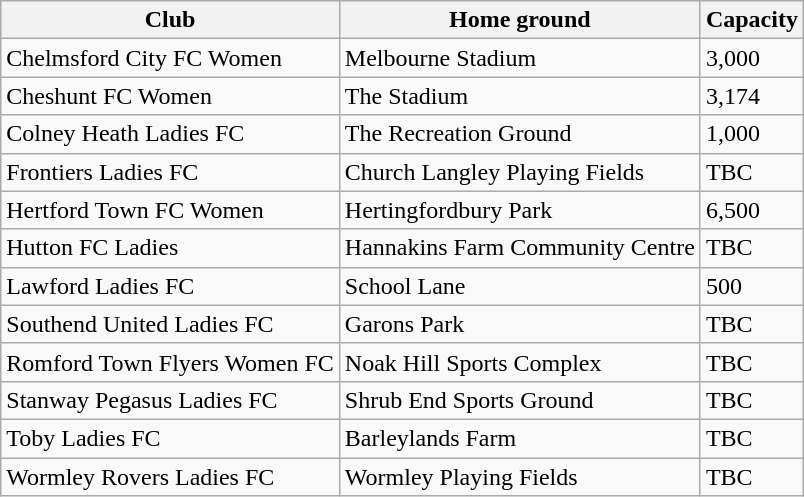<table class="wikitable" border="1">
<tr>
<th>Club</th>
<th>Home ground</th>
<th>Capacity</th>
</tr>
<tr>
<td>Chelmsford City FC Women</td>
<td>Melbourne Stadium</td>
<td>3,000</td>
</tr>
<tr>
<td>Cheshunt FC Women</td>
<td>The Stadium</td>
<td>3,174</td>
</tr>
<tr>
<td>Colney Heath Ladies FC</td>
<td>The Recreation Ground</td>
<td>1,000</td>
</tr>
<tr>
<td>Frontiers Ladies FC</td>
<td>Church Langley Playing Fields</td>
<td>TBC</td>
</tr>
<tr>
<td>Hertford Town FC Women</td>
<td>Hertingfordbury Park</td>
<td>6,500</td>
</tr>
<tr>
<td>Hutton FC Ladies</td>
<td>Hannakins Farm Community Centre</td>
<td>TBC</td>
</tr>
<tr>
<td>Lawford Ladies FC</td>
<td>School Lane</td>
<td>500</td>
</tr>
<tr>
<td>Southend United Ladies FC</td>
<td>Garons Park</td>
<td>TBC</td>
</tr>
<tr>
<td>Romford Town Flyers Women FC</td>
<td>Noak Hill Sports Complex</td>
<td>TBC</td>
</tr>
<tr>
<td>Stanway Pegasus Ladies FC</td>
<td>Shrub End Sports Ground</td>
<td>TBC</td>
</tr>
<tr>
<td>Toby Ladies FC</td>
<td>Barleylands Farm</td>
<td>TBC</td>
</tr>
<tr>
<td>Wormley Rovers Ladies FC</td>
<td>Wormley Playing Fields</td>
<td>TBC</td>
</tr>
</table>
